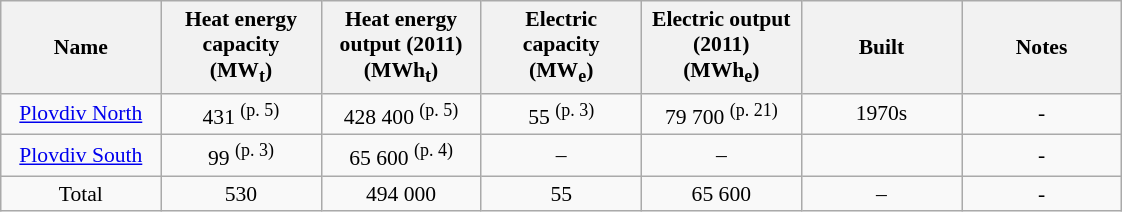<table class="wikitable sortable" style="text-align:center; font-size:90%;">
<tr>
<th width=100 align="center">Name</th>
<th width=100 align="center">Heat energy capacity<br>(MW<sub>t</sub>)</th>
<th width=100 align="center">Heat energy output (2011)<br>(MWh<sub>t</sub>)</th>
<th width=100 align="center">Electric capacity<br>(MW<sub>e</sub>)</th>
<th width=100 align="center">Electric output (2011)<br>(MWh<sub>e</sub>)</th>
<th width=100 align="center">Built</th>
<th width=100 align="center">Notes</th>
</tr>
<tr>
<td><a href='#'>Plovdiv North</a></td>
<td>431 <sup>(p. 5)</sup></td>
<td>428 400 <sup>(p. 5)</sup></td>
<td>55 <sup>(p. 3)</sup></td>
<td>79 700 <sup>(p. 21)</sup></td>
<td>1970s</td>
<td>-</td>
</tr>
<tr>
<td><a href='#'>Plovdiv South</a></td>
<td>99 <sup>(p. 3)</sup></td>
<td>65 600 <sup>(p. 4)</sup></td>
<td>–</td>
<td>–</td>
<td></td>
<td>-</td>
</tr>
<tr>
<td>Total</td>
<td>530</td>
<td>494 000</td>
<td>55</td>
<td>65 600</td>
<td>–</td>
<td>-</td>
</tr>
</table>
